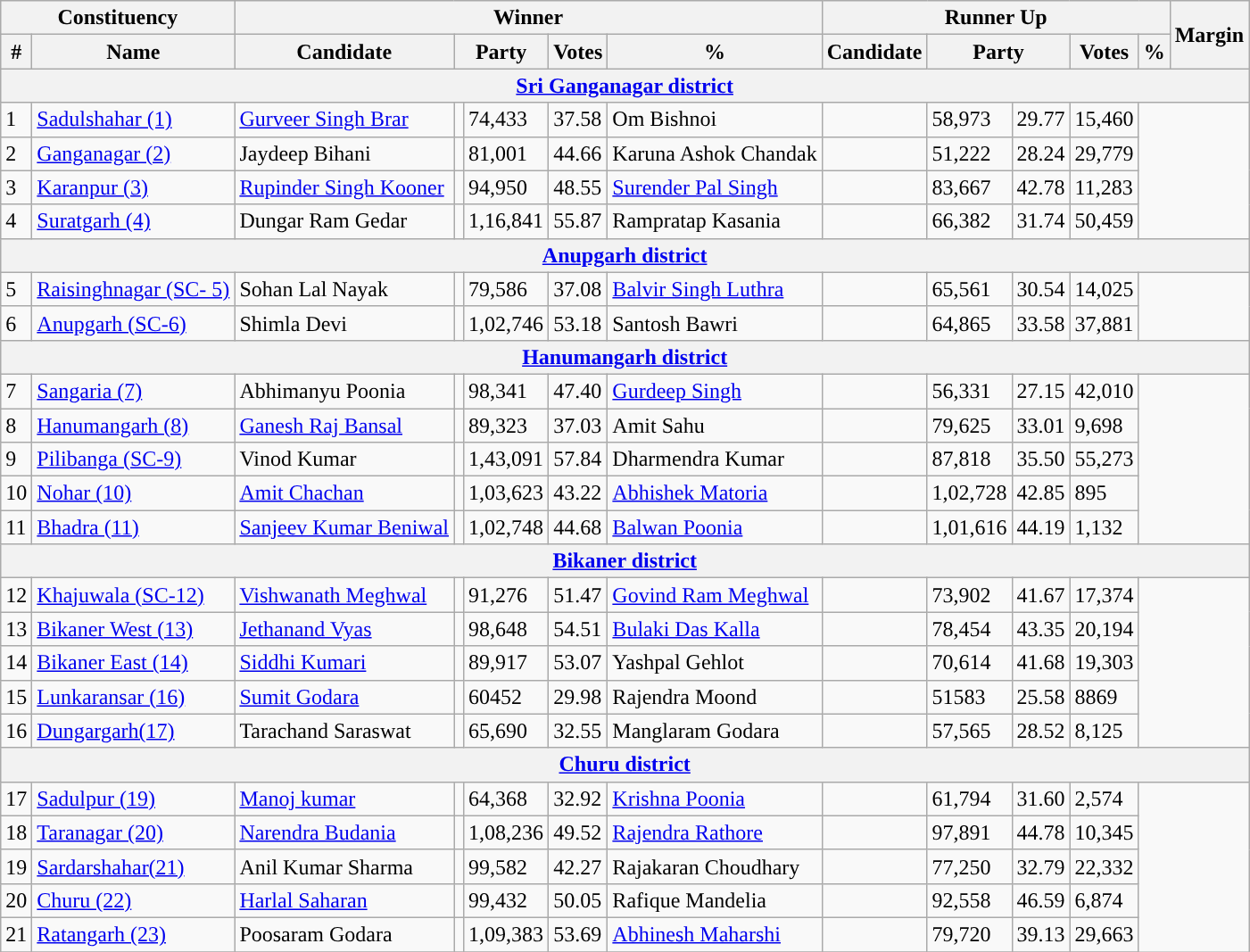<table class="wikitable sortable">
<tr>
<th colspan="2">Constituency</th>
<th colspan="5">Winner</th>
<th colspan="5">Runner Up</th>
<th rowspan="2">Margin</th>
</tr>
<tr>
<th>#</th>
<th>Name</th>
<th>Candidate</th>
<th colspan="2">Party</th>
<th>Votes</th>
<th>%</th>
<th>Candidate</th>
<th colspan="2">Party</th>
<th>Votes</th>
<th>%</th>
</tr>
<tr>
<th colspan="13"><a href='#'>Sri Ganganagar district</a></th>
</tr>
<tr>
<td>1</td>
<td><a href='#'>Sadulshahar (1)</a></td>
<td><a href='#'>Gurveer Singh Brar</a></td>
<td></td>
<td>74,433</td>
<td>37.58</td>
<td>Om Bishnoi</td>
<td></td>
<td>58,973</td>
<td>29.77</td>
<td style="background:">15,460</td>
</tr>
<tr>
<td>2</td>
<td><a href='#'>Ganganagar (2)</a></td>
<td>Jaydeep Bihani</td>
<td></td>
<td>81,001</td>
<td>44.66</td>
<td>Karuna Ashok Chandak</td>
<td></td>
<td>51,222</td>
<td>28.24</td>
<td style="background:">29,779</td>
</tr>
<tr>
<td>3</td>
<td><a href='#'>Karanpur (3)</a></td>
<td><a href='#'>Rupinder Singh Kooner</a></td>
<td></td>
<td>94,950</td>
<td>48.55</td>
<td><a href='#'>Surender Pal Singh</a></td>
<td></td>
<td>83,667</td>
<td>42.78</td>
<td style="background:">11,283</td>
</tr>
<tr>
<td>4</td>
<td><a href='#'>Suratgarh (4)</a></td>
<td>Dungar Ram Gedar</td>
<td></td>
<td>1,16,841</td>
<td>55.87</td>
<td>Rampratap Kasania</td>
<td></td>
<td>66,382</td>
<td>31.74</td>
<td style="background:">50,459</td>
</tr>
<tr>
<th colspan="13"><a href='#'>Anupgarh district</a></th>
</tr>
<tr>
<td>5</td>
<td><a href='#'>Raisinghnagar (SC- 5)</a></td>
<td>Sohan Lal Nayak</td>
<td></td>
<td>79,586</td>
<td>37.08</td>
<td><a href='#'>Balvir Singh Luthra</a></td>
<td></td>
<td>65,561</td>
<td>30.54</td>
<td style="background:">14,025</td>
</tr>
<tr>
<td>6</td>
<td><a href='#'>Anupgarh (SC-6)</a></td>
<td>Shimla Devi</td>
<td></td>
<td>1,02,746</td>
<td>53.18</td>
<td>Santosh Bawri</td>
<td></td>
<td>64,865</td>
<td>33.58</td>
<td style="background:">37,881</td>
</tr>
<tr>
<th colspan="13"><a href='#'>Hanumangarh district</a></th>
</tr>
<tr>
<td>7</td>
<td><a href='#'>Sangaria (7)</a></td>
<td>Abhimanyu Poonia</td>
<td></td>
<td>98,341</td>
<td>47.40</td>
<td><a href='#'>Gurdeep Singh</a></td>
<td></td>
<td>56,331</td>
<td>27.15</td>
<td style="background:">42,010</td>
</tr>
<tr>
<td>8</td>
<td><a href='#'>Hanumangarh (8)</a></td>
<td><a href='#'>Ganesh Raj Bansal</a></td>
<td></td>
<td>89,323</td>
<td>37.03</td>
<td>Amit Sahu</td>
<td></td>
<td>79,625</td>
<td>33.01</td>
<td style="background:">9,698</td>
</tr>
<tr>
<td>9</td>
<td><a href='#'>Pilibanga (SC-9)</a></td>
<td>Vinod Kumar</td>
<td></td>
<td>1,43,091</td>
<td>57.84</td>
<td>Dharmendra Kumar</td>
<td></td>
<td>87,818</td>
<td>35.50</td>
<td style="background:">55,273</td>
</tr>
<tr>
<td>10</td>
<td><a href='#'>Nohar (10)</a></td>
<td><a href='#'>Amit Chachan</a></td>
<td></td>
<td>1,03,623</td>
<td>43.22</td>
<td><a href='#'>Abhishek Matoria</a></td>
<td></td>
<td>1,02,728</td>
<td>42.85</td>
<td style="background:">895</td>
</tr>
<tr>
<td>11</td>
<td><a href='#'>Bhadra (11)</a></td>
<td><a href='#'>Sanjeev Kumar Beniwal</a></td>
<td></td>
<td>1,02,748</td>
<td>44.68</td>
<td><a href='#'>Balwan Poonia</a></td>
<td></td>
<td>1,01,616</td>
<td>44.19</td>
<td style="background:">1,132</td>
</tr>
<tr>
<th colspan="13"><a href='#'>Bikaner district</a></th>
</tr>
<tr>
<td>12</td>
<td><a href='#'>Khajuwala (SC-12)</a></td>
<td><a href='#'>Vishwanath Meghwal</a></td>
<td></td>
<td>91,276</td>
<td>51.47</td>
<td><a href='#'>Govind Ram Meghwal</a></td>
<td></td>
<td>73,902</td>
<td>41.67</td>
<td style="background:">17,374</td>
</tr>
<tr>
<td>13</td>
<td><a href='#'>Bikaner West (13)</a></td>
<td><a href='#'>Jethanand Vyas</a></td>
<td></td>
<td>98,648</td>
<td>54.51</td>
<td><a href='#'>Bulaki Das Kalla</a></td>
<td></td>
<td>78,454</td>
<td>43.35</td>
<td style="background:">20,194</td>
</tr>
<tr>
<td>14</td>
<td><a href='#'>Bikaner East (14)</a></td>
<td><a href='#'>Siddhi Kumari</a></td>
<td></td>
<td>89,917</td>
<td>53.07</td>
<td>Yashpal Gehlot</td>
<td></td>
<td>70,614</td>
<td>41.68</td>
<td style="background:">19,303</td>
</tr>
<tr>
<td>15</td>
<td><a href='#'>Lunkaransar (16)</a></td>
<td><a href='#'>Sumit Godara</a></td>
<td></td>
<td>60452</td>
<td>29.98</td>
<td>Rajendra Moond</td>
<td></td>
<td>51583</td>
<td>25.58</td>
<td style="background:">8869</td>
</tr>
<tr>
<td>16</td>
<td><a href='#'>Dungargarh(17)</a></td>
<td>Tarachand Saraswat</td>
<td></td>
<td>65,690</td>
<td>32.55</td>
<td>Manglaram Godara</td>
<td></td>
<td>57,565</td>
<td>28.52</td>
<td style="background:">8,125</td>
</tr>
<tr>
<th colspan="13"><a href='#'>Churu district</a></th>
</tr>
<tr>
<td>17</td>
<td><a href='#'>Sadulpur (19)</a></td>
<td><a href='#'>Manoj kumar</a></td>
<td></td>
<td>64,368</td>
<td>32.92</td>
<td><a href='#'>Krishna Poonia</a></td>
<td></td>
<td>61,794</td>
<td>31.60</td>
<td style="background:">2,574</td>
</tr>
<tr>
<td>18</td>
<td><a href='#'>Taranagar (20)</a></td>
<td><a href='#'>Narendra Budania</a></td>
<td></td>
<td>1,08,236</td>
<td>49.52</td>
<td><a href='#'>Rajendra Rathore</a></td>
<td></td>
<td>97,891</td>
<td>44.78</td>
<td style="background:">10,345</td>
</tr>
<tr>
<td>19</td>
<td><a href='#'>Sardarshahar(21)</a></td>
<td>Anil Kumar Sharma</td>
<td></td>
<td>99,582</td>
<td>42.27</td>
<td>Rajakaran Choudhary</td>
<td></td>
<td>77,250</td>
<td>32.79</td>
<td style="background:">22,332</td>
</tr>
<tr>
<td>20</td>
<td><a href='#'>Churu (22)</a></td>
<td><a href='#'>Harlal Saharan</a></td>
<td></td>
<td>99,432</td>
<td>50.05</td>
<td>Rafique Mandelia</td>
<td></td>
<td>92,558</td>
<td>46.59</td>
<td style="background:">6,874</td>
</tr>
<tr>
<td>21</td>
<td><a href='#'>Ratangarh (23)</a></td>
<td>Poosaram Godara</td>
<td></td>
<td>1,09,383</td>
<td>53.69</td>
<td><a href='#'>Abhinesh Maharshi</a></td>
<td></td>
<td>79,720</td>
<td>39.13</td>
<td style="background:">29,663</td>
</tr>
<tr>
</tr>
</table>
